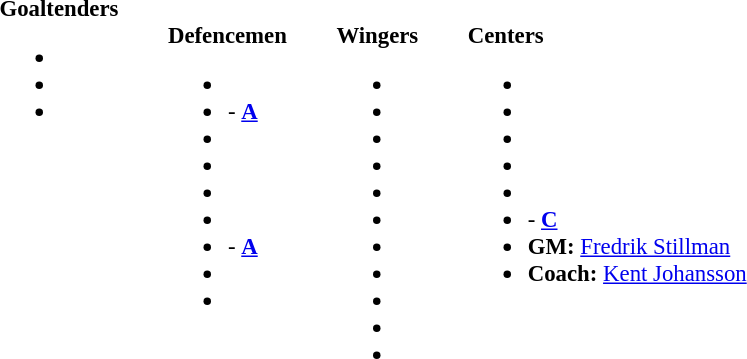<table class="toccolours" style="text-align: left;">
<tr>
<td style="font-size: 95%;" valign="top"><strong>Goaltenders</strong><br><ul><li></li><li></li><li></li></ul><br></td>
<td style="width: 25px;"></td>
<td style="font-size: 95%;" valign="top"><br><strong>Defencemen</strong><ul><li></li><li> - <strong><a href='#'>A</a></strong></li><li></li><li></li><li></li><li></li><li> - <strong><a href='#'>A</a></strong></li><li></li><li></li></ul></td>
<td style="width: 25px;"></td>
<td style="font-size: 95%;" valign="top"><br><strong>Wingers</strong><ul><li></li><li></li><li></li><li></li><li></li><li></li><li></li><li></li><li></li><li></li><li></li></ul></td>
<td style="width: 25px;"></td>
<td style="font-size: 95%;" valign="top"><br><strong>Centers</strong><ul><li></li><li></li><li></li><li></li><li></li><li> - <strong><a href='#'>C</a></strong></li><li><strong>GM:</strong> <a href='#'>Fredrik Stillman</a></li><li><strong>Coach:</strong> <a href='#'>Kent Johansson</a></li></ul></td>
</tr>
<tr>
</tr>
</table>
